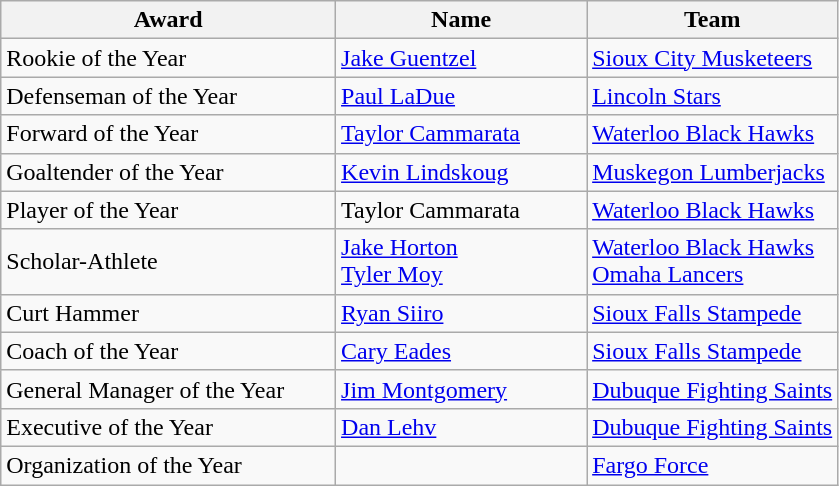<table class="wikitable" style="text-align:left">
<tr>
<th bgcolor="#DDDDFF" width="40%">Award</th>
<th bgcolor="#DDDDFF" width="30%">Name</th>
<th bgcolor="#DDDDFF" width="30%">Team</th>
</tr>
<tr>
<td>Rookie of the Year</td>
<td><a href='#'>Jake Guentzel</a></td>
<td><a href='#'>Sioux City Musketeers</a></td>
</tr>
<tr>
<td>Defenseman of the Year</td>
<td><a href='#'>Paul LaDue</a></td>
<td><a href='#'>Lincoln Stars</a></td>
</tr>
<tr>
<td>Forward of the Year</td>
<td><a href='#'>Taylor Cammarata</a></td>
<td><a href='#'>Waterloo Black Hawks</a></td>
</tr>
<tr>
<td>Goaltender of the Year</td>
<td><a href='#'>Kevin Lindskoug</a></td>
<td><a href='#'>Muskegon Lumberjacks</a></td>
</tr>
<tr>
<td>Player of the Year</td>
<td>Taylor Cammarata</td>
<td><a href='#'>Waterloo Black Hawks</a></td>
</tr>
<tr>
<td>Scholar-Athlete</td>
<td><a href='#'>Jake Horton</a><br><a href='#'>Tyler Moy</a></td>
<td><a href='#'>Waterloo Black Hawks</a><br><a href='#'>Omaha Lancers</a></td>
</tr>
<tr>
<td>Curt Hammer</td>
<td><a href='#'>Ryan Siiro</a></td>
<td><a href='#'>Sioux Falls Stampede</a></td>
</tr>
<tr>
<td>Coach of the Year</td>
<td><a href='#'>Cary Eades</a></td>
<td><a href='#'>Sioux Falls Stampede</a></td>
</tr>
<tr>
<td>General Manager of the Year</td>
<td><a href='#'>Jim Montgomery</a></td>
<td><a href='#'>Dubuque Fighting Saints</a></td>
</tr>
<tr>
<td>Executive of the Year</td>
<td><a href='#'>Dan Lehv</a></td>
<td><a href='#'>Dubuque Fighting Saints</a></td>
</tr>
<tr>
<td>Organization of the Year</td>
<td></td>
<td><a href='#'>Fargo Force</a></td>
</tr>
</table>
